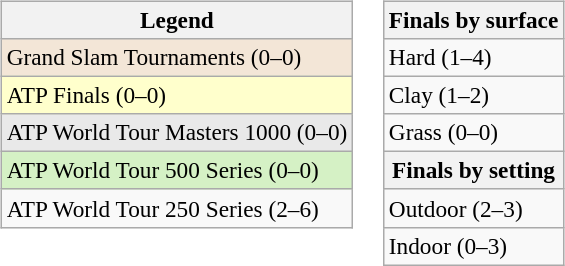<table>
<tr valign=top>
<td><br><table class="wikitable" style=font-size:97%>
<tr>
<th>Legend</th>
</tr>
<tr style="background:#f3e6d7;">
<td>Grand Slam Tournaments (0–0)</td>
</tr>
<tr style="background:#ffffcc;">
<td>ATP Finals (0–0)</td>
</tr>
<tr style="background:#e9e9e9;">
<td>ATP World Tour Masters 1000 (0–0)</td>
</tr>
<tr style="background:#d5f1c5;">
<td>ATP World Tour 500 Series (0–0)</td>
</tr>
<tr>
<td>ATP World Tour 250 Series (2–6)</td>
</tr>
</table>
</td>
<td><br><table class=wikitable style=font-size:97%>
<tr>
<th>Finals by surface</th>
</tr>
<tr>
<td>Hard (1–4)</td>
</tr>
<tr>
<td>Clay (1–2)</td>
</tr>
<tr>
<td>Grass (0–0)</td>
</tr>
<tr>
<th>Finals by setting</th>
</tr>
<tr>
<td>Outdoor (2–3)</td>
</tr>
<tr>
<td>Indoor (0–3)</td>
</tr>
</table>
</td>
</tr>
</table>
